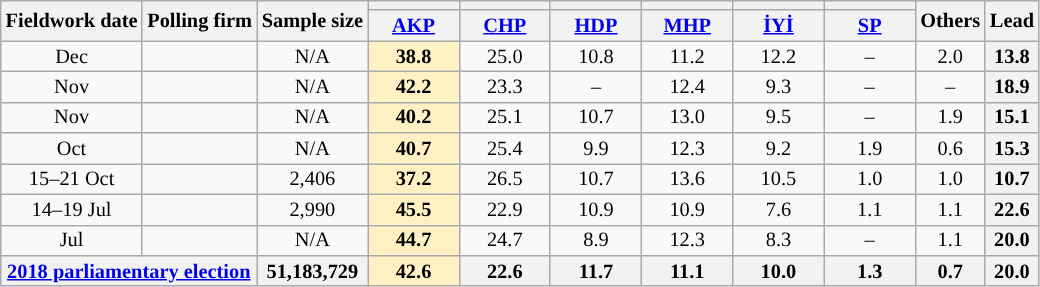<table class="wikitable mw-datatable mw-collapsible mw-collapsed" style="text-align:center; font-size:85%; line-height:14px;">
<tr>
<th rowspan="2">Fieldwork date</th>
<th rowspan="2">Polling firm</th>
<th rowspan="2">Sample size</th>
<th style="background:"></th>
<th style="background:"></th>
<th style="background:"></th>
<th style="background:"></th>
<th style="background:"></th>
<th style="background:"></th>
<th rowspan="2">Others</th>
<th rowspan="2">Lead</th>
</tr>
<tr>
<th style="width:4em;"><a href='#'>AKP</a></th>
<th style="width:4em;"><a href='#'>CHP</a></th>
<th style="width:4em;"><a href='#'>HDP</a></th>
<th style="width:4em;"><a href='#'>MHP</a></th>
<th style="width:4em;"><a href='#'>İYİ</a></th>
<th style="width:4em;"><a href='#'>SP</a></th>
</tr>
<tr>
<td data-sort-value="2018-12-01">Dec</td>
<td></td>
<td>N/A</td>
<td style="background:#FFF1C4"><strong>38.8</strong></td>
<td>25.0</td>
<td>10.8</td>
<td>11.2</td>
<td>12.2</td>
<td>–</td>
<td>2.0</td>
<th style="background:">13.8</th>
</tr>
<tr>
<td data-sort-value="2018-12-09">Nov</td>
<td></td>
<td>N/A</td>
<td style="background:#FFF1C4"><strong>42.2</strong></td>
<td>23.3</td>
<td>–</td>
<td>12.4</td>
<td>9.3</td>
<td>–</td>
<td>–</td>
<th style="background:">18.9</th>
</tr>
<tr>
<td data-sort-value="2018-11-01">Nov</td>
<td></td>
<td>N/A</td>
<td style="background:#FFF1C4"><strong>40.2</strong></td>
<td>25.1</td>
<td>10.7</td>
<td>13.0</td>
<td>9.5</td>
<td>–</td>
<td>1.9</td>
<th style="background:">15.1</th>
</tr>
<tr>
<td>Oct</td>
<td></td>
<td>N/A</td>
<td style="background:#FFF1C4"><strong>40.7</strong></td>
<td>25.4</td>
<td>9.9</td>
<td>12.3</td>
<td>9.2</td>
<td>1.9</td>
<td>0.6</td>
<th style="background:">15.3</th>
</tr>
<tr>
<td>15–21 Oct</td>
<td></td>
<td>2,406</td>
<td style="background:#FFF1C4"><strong>37.2</strong></td>
<td>26.5</td>
<td>10.7</td>
<td>13.6</td>
<td>10.5</td>
<td>1.0</td>
<td>1.0</td>
<th style="background:">10.7</th>
</tr>
<tr>
<td data-sort-value="2018-07-19">14–19 Jul</td>
<td></td>
<td>2,990</td>
<td style="background:#FFF1C4"><strong>45.5</strong></td>
<td>22.9</td>
<td>10.9</td>
<td>10.9</td>
<td>7.6</td>
<td>1.1</td>
<td>1.1</td>
<th style="background:">22.6</th>
</tr>
<tr>
<td data-sort-value="2018-07-11">Jul</td>
<td></td>
<td>N/A</td>
<td style="background:#FFF1C4"><strong>44.7</strong></td>
<td>24.7</td>
<td>8.9</td>
<td>12.3</td>
<td>8.3</td>
<td>–</td>
<td>1.1</td>
<th style="background:">20.0</th>
</tr>
<tr>
<th colspan="2" data-sort-value="2018-06-24"><a href='#'>2018 parliamentary election</a></th>
<th>51,183,729</th>
<th style="background:#FFF1C4">42.6</th>
<th>22.6</th>
<th>11.7</th>
<th>11.1</th>
<th>10.0</th>
<th>1.3</th>
<th>0.7</th>
<th style="background:">20.0</th>
</tr>
</table>
